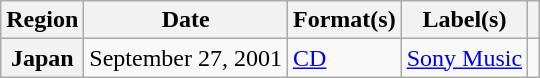<table class="wikitable sortable plainrowheaders" style="text-align:left">
<tr>
<th scope="col">Region</th>
<th scope="col">Date</th>
<th scope="col">Format(s)</th>
<th scope="col">Label(s)</th>
<th scope="col"></th>
</tr>
<tr>
<th scope="row">Japan</th>
<td>September 27, 2001</td>
<td><a href='#'>CD</a></td>
<td><a href='#'>Sony Music</a></td>
<td></td>
</tr>
</table>
